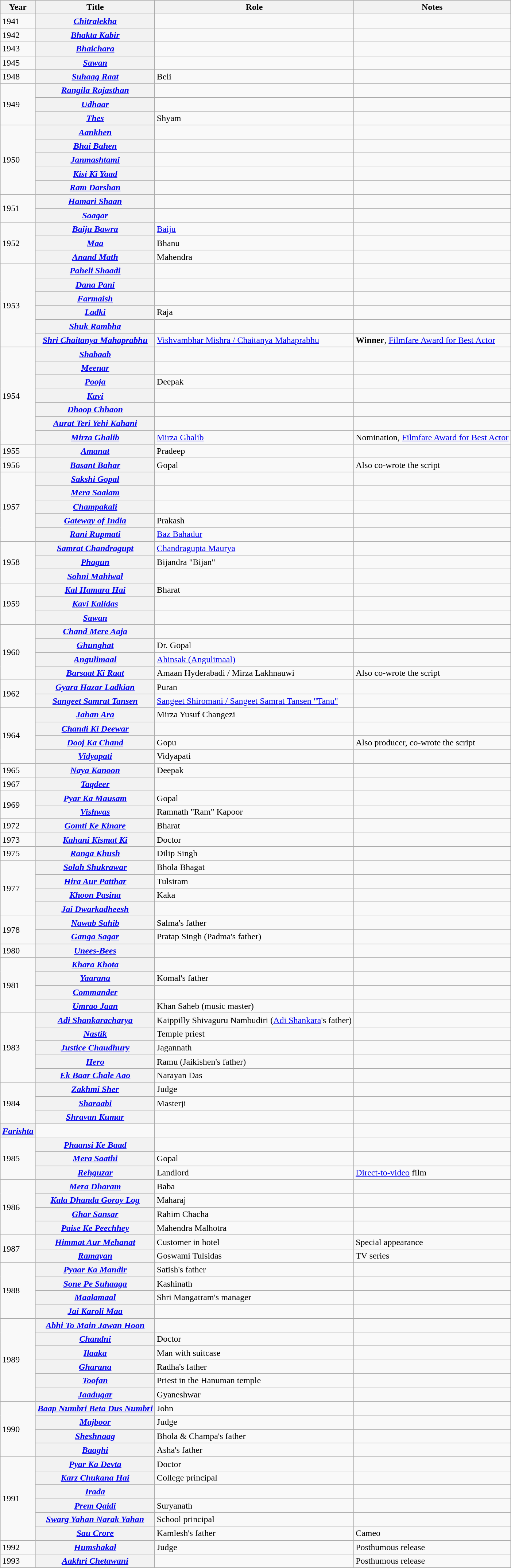<table class="wikitable sortable plainrowheaders">
<tr style="background:#ccc; text-align:center;">
<th scope="col">Year</th>
<th scope="col">Title</th>
<th scope="col">Role</th>
<th scope="col" class="unsortable">Notes</th>
</tr>
<tr>
<td>1941</td>
<th scope="row"><em><a href='#'>Chitralekha</a></em></th>
<td></td>
<td></td>
</tr>
<tr>
<td>1942</td>
<th scope="row"><em><a href='#'>Bhakta Kabir</a></em></th>
<td></td>
<td></td>
</tr>
<tr>
<td>1943</td>
<th scope="row"><em><a href='#'>Bhaichara</a></em></th>
<td></td>
<td></td>
</tr>
<tr>
<td>1945</td>
<th scope="row"><em><a href='#'>Sawan</a></em></th>
<td></td>
<td></td>
</tr>
<tr>
<td>1948</td>
<th scope="row"><em><a href='#'>Suhaag Raat</a></em></th>
<td>Beli</td>
<td></td>
</tr>
<tr>
<td rowspan="3">1949</td>
<th scope="row"><em><a href='#'>Rangila Rajasthan</a></em></th>
<td></td>
<td></td>
</tr>
<tr>
<th scope="row"><em><a href='#'>Udhaar</a></em></th>
<td></td>
<td></td>
</tr>
<tr>
<th scope="row"><em><a href='#'>Thes</a></em></th>
<td>Shyam</td>
<td></td>
</tr>
<tr>
<td rowspan="5">1950</td>
<th scope="row"><em><a href='#'>Aankhen</a></em></th>
<td></td>
<td></td>
</tr>
<tr>
<th scope="row"><em><a href='#'>Bhai Bahen</a></em></th>
<td></td>
<td></td>
</tr>
<tr>
<th scope="row"><em><a href='#'>Janmashtami</a></em></th>
<td></td>
<td></td>
</tr>
<tr>
<th scope="row"><em><a href='#'>Kisi Ki Yaad</a></em></th>
<td></td>
<td></td>
</tr>
<tr>
<th scope="row"><em><a href='#'>Ram Darshan</a></em></th>
<td></td>
<td></td>
</tr>
<tr>
<td rowspan="2">1951</td>
<th scope="row"><em><a href='#'>Hamari Shaan</a></em></th>
<td></td>
<td></td>
</tr>
<tr>
<th scope="row"><em><a href='#'>Saagar</a></em></th>
<td></td>
<td></td>
</tr>
<tr>
<td rowspan="3">1952</td>
<th scope="row"><em><a href='#'>Baiju Bawra</a></em></th>
<td><a href='#'>Baiju</a></td>
<td></td>
</tr>
<tr>
<th scope="row"><em><a href='#'>Maa</a></em></th>
<td>Bhanu</td>
<td></td>
</tr>
<tr>
<th scope="row"><em><a href='#'>Anand Math</a></em></th>
<td>Mahendra</td>
<td></td>
</tr>
<tr>
<td rowspan="6">1953</td>
<th scope="row"><em><a href='#'>Paheli Shaadi</a></em></th>
<td></td>
<td></td>
</tr>
<tr>
<th scope="row"><em><a href='#'>Dana Pani</a></em></th>
<td></td>
<td></td>
</tr>
<tr>
<th scope="row"><em><a href='#'>Farmaish</a></em></th>
<td></td>
<td></td>
</tr>
<tr>
<th scope="row"><em><a href='#'>Ladki</a></em></th>
<td>Raja</td>
<td></td>
</tr>
<tr>
<th scope="row"><em><a href='#'>Shuk Rambha</a></em></th>
<td></td>
<td></td>
</tr>
<tr>
<th scope="row"><em><a href='#'>Shri Chaitanya Mahaprabhu</a></em></th>
<td><a href='#'>Vishvambhar Mishra / Chaitanya Mahaprabhu</a></td>
<td><strong>Winner</strong>, <a href='#'>Filmfare Award for Best Actor</a></td>
</tr>
<tr>
<td rowspan="7">1954</td>
<th scope="row"><em><a href='#'>Shabaab</a></em></th>
<td></td>
<td></td>
</tr>
<tr>
<th scope="row"><em><a href='#'>Meenar</a></em></th>
<td></td>
<td></td>
</tr>
<tr>
<th scope="row"><em><a href='#'>Pooja</a></em></th>
<td>Deepak</td>
<td></td>
</tr>
<tr>
<th scope="row"><em><a href='#'>Kavi</a></em></th>
<td></td>
<td></td>
</tr>
<tr>
<th scope="row"><em><a href='#'>Dhoop Chhaon</a></em></th>
<td></td>
<td></td>
</tr>
<tr>
<th scope="row"><em><a href='#'>Aurat Teri Yehi Kahani</a></em></th>
<td></td>
<td></td>
</tr>
<tr>
<th scope="row"><em><a href='#'>Mirza Ghalib</a></em></th>
<td><a href='#'>Mirza Ghalib</a></td>
<td>Nomination, <a href='#'>Filmfare Award for Best Actor</a></td>
</tr>
<tr>
<td>1955</td>
<th scope="row"><em><a href='#'>Amanat</a></em></th>
<td>Pradeep</td>
<td></td>
</tr>
<tr>
<td>1956</td>
<th scope="row"><em><a href='#'>Basant Bahar</a></em></th>
<td>Gopal</td>
<td>Also co-wrote the script</td>
</tr>
<tr>
<td rowspan="5">1957</td>
<th scope="row"><em><a href='#'>Sakshi Gopal</a></em></th>
<td></td>
<td></td>
</tr>
<tr>
<th scope="row"><em><a href='#'>Mera Saalam</a></em></th>
<td></td>
<td></td>
</tr>
<tr>
<th scope="row"><em><a href='#'>Champakali</a></em></th>
<td></td>
<td></td>
</tr>
<tr>
<th scope="row"><em><a href='#'>Gateway of India</a></em></th>
<td>Prakash</td>
<td></td>
</tr>
<tr>
<th scope="row"><em><a href='#'>Rani Rupmati</a></em></th>
<td><a href='#'>Baz Bahadur</a></td>
<td></td>
</tr>
<tr>
<td rowspan="3">1958</td>
<th scope="row"><em><a href='#'>Samrat Chandragupt</a></em></th>
<td><a href='#'>Chandragupta Maurya</a></td>
<td></td>
</tr>
<tr>
<th scope="row"><em><a href='#'>Phagun</a></em></th>
<td>Bijandra "Bijan"</td>
<td></td>
</tr>
<tr>
<th scope="row"><em><a href='#'>Sohni Mahiwal</a></em></th>
<td></td>
<td></td>
</tr>
<tr>
<td rowspan="3">1959</td>
<th scope="row"><em><a href='#'>Kal Hamara Hai</a></em></th>
<td>Bharat</td>
<td></td>
</tr>
<tr>
<th scope="row"><em><a href='#'>Kavi Kalidas</a></em></th>
<td></td>
<td></td>
</tr>
<tr>
<th scope="row"><em><a href='#'>Sawan</a></em></th>
<td></td>
<td></td>
</tr>
<tr>
<td rowspan="4">1960</td>
<th scope="row"><em><a href='#'>Chand Mere Aaja</a></em></th>
<td></td>
<td></td>
</tr>
<tr>
<th scope="row"><em><a href='#'>Ghunghat</a></em></th>
<td>Dr. Gopal</td>
<td></td>
</tr>
<tr>
<th scope="row"><em><a href='#'>Angulimaal</a></em></th>
<td><a href='#'>Ahinsak (Angulimaal)</a></td>
<td></td>
</tr>
<tr>
<th scope="row"><em><a href='#'>Barsaat Ki Raat</a></em></th>
<td>Amaan Hyderabadi / Mirza Lakhnauwi</td>
<td>Also co-wrote the script</td>
</tr>
<tr>
<td rowspan="2">1962</td>
<th scope="row"><em><a href='#'>Gyara Hazar Ladkian</a></em></th>
<td>Puran</td>
<td></td>
</tr>
<tr>
<th scope="row"><em><a href='#'>Sangeet Samrat Tansen</a></em></th>
<td><a href='#'>Sangeet Shiromani / Sangeet Samrat Tansen "Tanu"</a></td>
<td></td>
</tr>
<tr>
<td rowspan="4">1964</td>
<th scope="row"><em><a href='#'>Jahan Ara</a></em></th>
<td>Mirza Yusuf Changezi</td>
<td></td>
</tr>
<tr>
<th scope="row"><em><a href='#'>Chandi Ki Deewar</a></em></th>
<td></td>
<td></td>
</tr>
<tr>
<th scope="row"><em><a href='#'>Dooj Ka Chand</a></em></th>
<td>Gopu</td>
<td>Also producer, co-wrote the script</td>
</tr>
<tr>
<th scope="row"><em><a href='#'>Vidyapati</a></em></th>
<td>Vidyapati</td>
<td></td>
</tr>
<tr>
<td>1965</td>
<th scope="row"><em><a href='#'>Naya Kanoon</a></em></th>
<td>Deepak</td>
<td></td>
</tr>
<tr>
<td>1967</td>
<th scope="row"><em><a href='#'>Taqdeer</a></em></th>
<td></td>
<td></td>
</tr>
<tr>
<td rowspan="2">1969</td>
<th scope="row"><em><a href='#'>Pyar Ka Mausam</a></em></th>
<td>Gopal</td>
<td></td>
</tr>
<tr>
<th scope="row"><em><a href='#'>Vishwas</a></em></th>
<td>Ramnath "Ram" Kapoor</td>
<td></td>
</tr>
<tr>
<td>1972</td>
<th scope="row"><em><a href='#'>Gomti Ke Kinare</a></em></th>
<td>Bharat</td>
<td></td>
</tr>
<tr>
<td>1973</td>
<th scope="row"><em><a href='#'>Kahani Kismat Ki</a></em></th>
<td>Doctor</td>
<td></td>
</tr>
<tr>
<td>1975</td>
<th scope="row"><em><a href='#'>Ranga Khush</a></em></th>
<td>Dilip Singh</td>
<td></td>
</tr>
<tr>
<td rowspan="4">1977</td>
<th scope="row"><em><a href='#'>Solah Shukrawar</a></em></th>
<td>Bhola Bhagat</td>
<td></td>
</tr>
<tr>
<th scope="row"><em><a href='#'>Hira Aur Patthar</a></em></th>
<td>Tulsiram</td>
<td></td>
</tr>
<tr>
<th scope="row"><em><a href='#'>Khoon Pasina</a></em></th>
<td>Kaka</td>
<td></td>
</tr>
<tr>
<th scope="row"><em><a href='#'>Jai Dwarkadheesh</a></em></th>
<td></td>
<td></td>
</tr>
<tr>
<td rowspan="2">1978</td>
<th scope="row"><em><a href='#'>Nawab Sahib</a></em></th>
<td>Salma's father</td>
<td></td>
</tr>
<tr>
<th scope="row"><em><a href='#'>Ganga Sagar</a></em></th>
<td>Pratap Singh (Padma's father)</td>
<td></td>
</tr>
<tr>
<td>1980</td>
<th scope="row"><em><a href='#'>Unees-Bees</a></em></th>
<td></td>
<td></td>
</tr>
<tr>
<td rowspan="4">1981</td>
<th scope="row"><em><a href='#'>Khara Khota</a></em></th>
<td></td>
<td></td>
</tr>
<tr>
<th scope="row"><em><a href='#'>Yaarana</a></em></th>
<td>Komal's father</td>
<td></td>
</tr>
<tr>
<th scope="row"><em><a href='#'>Commander</a></em></th>
<td></td>
<td></td>
</tr>
<tr>
<th scope="row"><em><a href='#'>Umrao Jaan</a></em></th>
<td>Khan Saheb (music master)</td>
<td></td>
</tr>
<tr>
<td rowspan="5">1983</td>
<th scope="row"><em><a href='#'>Adi Shankaracharya</a></em></th>
<td>Kaippilly Shivaguru Nambudiri (<a href='#'>Adi Shankara</a>'s father)</td>
<td></td>
</tr>
<tr>
<th scope="row"><em><a href='#'>Nastik</a></em></th>
<td>Temple priest</td>
<td></td>
</tr>
<tr>
<th scope="row"><em><a href='#'>Justice Chaudhury</a></em></th>
<td>Jagannath</td>
<td></td>
</tr>
<tr>
<th scope="row"><em><a href='#'>Hero</a></em></th>
<td>Ramu (Jaikishen's father)</td>
<td></td>
</tr>
<tr>
<th scope="row"><em><a href='#'>Ek Baar Chale Aao</a></em></th>
<td>Narayan Das</td>
<td></td>
</tr>
<tr>
<td rowspan="3">1984</td>
<th scope="row"><em><a href='#'>Zakhmi Sher</a></em></th>
<td>Judge</td>
<td></td>
</tr>
<tr>
<th scope="row"><em><a href='#'>Sharaabi</a></em></th>
<td>Masterji</td>
<td></td>
</tr>
<tr>
<th scope="row"><em><a href='#'>Shravan Kumar</a></em></th>
<td></td>
<td></td>
</tr>
<tr>
<th scope="row"><em><a href='#'>Farishta</a></em></th>
<td></td>
<td></td>
</tr>
<tr>
<td rowspan="3">1985</td>
<th scope="row"><em><a href='#'>Phaansi Ke Baad</a></em></th>
<td></td>
<td></td>
</tr>
<tr>
<th scope="row"><em><a href='#'>Mera Saathi</a></em></th>
<td>Gopal</td>
<td></td>
</tr>
<tr>
<th scope="row"><em><a href='#'>Rehguzar</a></em></th>
<td>Landlord</td>
<td><a href='#'>Direct-to-video</a> film</td>
</tr>
<tr>
<td rowspan="4">1986</td>
<th scope="row"><em><a href='#'>Mera Dharam</a></em></th>
<td>Baba</td>
<td></td>
</tr>
<tr>
<th scope="row"><em><a href='#'>Kala Dhanda Goray Log</a></em></th>
<td>Maharaj</td>
<td></td>
</tr>
<tr>
<th scope="row"><em><a href='#'>Ghar Sansar</a></em></th>
<td>Rahim Chacha</td>
<td></td>
</tr>
<tr>
<th scope="row"><em><a href='#'>Paise Ke Peechhey</a></em></th>
<td>Mahendra Malhotra</td>
<td></td>
</tr>
<tr>
<td rowspan="2">1987</td>
<th scope="row"><em><a href='#'>Himmat Aur Mehanat</a></em></th>
<td>Customer in hotel</td>
<td>Special appearance</td>
</tr>
<tr>
<th scope="row"><em><a href='#'>Ramayan</a></em></th>
<td>Goswami Tulsidas</td>
<td>TV series</td>
</tr>
<tr>
<td rowspan="4">1988</td>
<th scope="row"><em><a href='#'>Pyaar Ka Mandir</a></em></th>
<td>Satish's father</td>
<td></td>
</tr>
<tr>
<th scope="row"><em><a href='#'>Sone Pe Suhaaga</a></em></th>
<td>Kashinath</td>
<td></td>
</tr>
<tr>
<th scope="row"><em><a href='#'>Maalamaal</a></em></th>
<td>Shri Mangatram's manager</td>
<td></td>
</tr>
<tr>
<th scope="row"><em><a href='#'>Jai Karoli Maa</a></em></th>
<td></td>
<td></td>
</tr>
<tr>
<td rowspan="6">1989</td>
<th scope="row"><em><a href='#'>Abhi To Main Jawan Hoon</a></em></th>
<td></td>
<td></td>
</tr>
<tr>
<th scope="row"><em><a href='#'>Chandni</a></em></th>
<td>Doctor</td>
<td></td>
</tr>
<tr>
<th scope="row"><em><a href='#'>Ilaaka</a></em></th>
<td>Man with suitcase</td>
<td></td>
</tr>
<tr>
<th scope="row"><em><a href='#'>Gharana</a></em></th>
<td>Radha's father</td>
<td></td>
</tr>
<tr>
<th scope="row"><em><a href='#'>Toofan</a></em></th>
<td>Priest in the Hanuman temple</td>
<td></td>
</tr>
<tr>
<th scope="row"><em><a href='#'>Jaadugar</a></em></th>
<td>Gyaneshwar</td>
<td></td>
</tr>
<tr>
<td rowspan="4">1990</td>
<th scope="row"><em><a href='#'>Baap Numbri Beta Dus Numbri</a></em></th>
<td>John</td>
<td></td>
</tr>
<tr>
<th scope="row"><em><a href='#'>Majboor</a></em></th>
<td>Judge</td>
<td></td>
</tr>
<tr>
<th scope="row"><em><a href='#'>Sheshnaag</a></em></th>
<td>Bhola & Champa's father</td>
<td></td>
</tr>
<tr>
<th scope="row"><em> <a href='#'>Baaghi</a></em></th>
<td>Asha's father</td>
<td></td>
</tr>
<tr>
<td rowspan="6">1991</td>
<th scope="row"><em><a href='#'>Pyar Ka Devta</a></em></th>
<td>Doctor</td>
<td></td>
</tr>
<tr>
<th scope="row"><em><a href='#'>Karz Chukana Hai</a></em></th>
<td>College principal</td>
<td></td>
</tr>
<tr>
<th scope="row"><em><a href='#'>Irada</a></em></th>
<td></td>
<td></td>
</tr>
<tr>
<th scope="row"><em><a href='#'>Prem Qaidi</a></em></th>
<td>Suryanath</td>
<td></td>
</tr>
<tr>
<th scope="row"><em><a href='#'>Swarg Yahan Narak Yahan</a></em></th>
<td>School principal</td>
<td></td>
</tr>
<tr>
<th scope="row"><em><a href='#'>Sau Crore</a></em></th>
<td>Kamlesh's father</td>
<td>Cameo</td>
</tr>
<tr>
<td>1992</td>
<th scope="row"><em><a href='#'>Humshakal</a></em></th>
<td>Judge</td>
<td>Posthumous release</td>
</tr>
<tr>
<td>1993</td>
<th scope="row"><em><a href='#'>Aakhri Chetawani</a></em></th>
<td></td>
<td>Posthumous release</td>
</tr>
<tr>
</tr>
</table>
